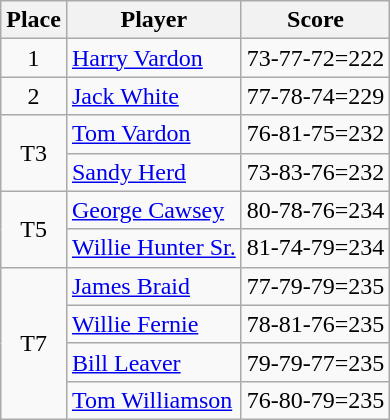<table class=wikitable>
<tr>
<th>Place</th>
<th>Player</th>
<th>Score</th>
</tr>
<tr>
<td align=center>1</td>
<td> <a href='#'>Harry Vardon</a></td>
<td>73-77-72=222</td>
</tr>
<tr>
<td align=center>2</td>
<td> <a href='#'>Jack White</a></td>
<td>77-78-74=229</td>
</tr>
<tr>
<td rowspan=2 align=center>T3</td>
<td> <a href='#'>Tom Vardon</a></td>
<td>76-81-75=232</td>
</tr>
<tr>
<td> <a href='#'>Sandy Herd</a></td>
<td>73-83-76=232</td>
</tr>
<tr>
<td rowspan=2 align=center>T5</td>
<td> <a href='#'>George Cawsey</a></td>
<td>80-78-76=234</td>
</tr>
<tr>
<td> <a href='#'>Willie Hunter Sr.</a></td>
<td>81-74-79=234</td>
</tr>
<tr>
<td rowspan=4 align=center>T7</td>
<td> <a href='#'>James Braid</a></td>
<td>77-79-79=235</td>
</tr>
<tr>
<td> <a href='#'>Willie Fernie</a></td>
<td>78-81-76=235</td>
</tr>
<tr>
<td> <a href='#'>Bill Leaver</a></td>
<td>79-79-77=235</td>
</tr>
<tr>
<td> <a href='#'>Tom Williamson</a></td>
<td>76-80-79=235</td>
</tr>
</table>
